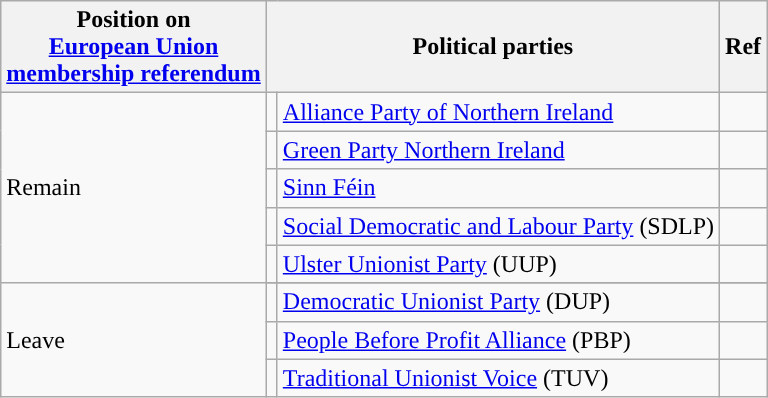<table class="wikitable">
<tr>
<th>Position on<br><a href='#'>European Union <br>membership referendum</a></th>
<th colspan=2>Political parties</th>
<th>Ref</th>
</tr>
<tr>
<td rowspan="5">Remain</td>
<td style="background-color: "></td>
<td><a href='#'>Alliance Party of Northern Ireland</a></td>
<td></td>
</tr>
<tr>
<td style="background-color: "></td>
<td><a href='#'>Green Party Northern Ireland</a></td>
<td></td>
</tr>
<tr>
<td style="background-color: "></td>
<td><a href='#'>Sinn Féin</a></td>
<td></td>
</tr>
<tr>
<td style="background-color: "></td>
<td><a href='#'>Social Democratic and Labour Party</a> (SDLP)</td>
<td></td>
</tr>
<tr>
<td style="background-color: "></td>
<td><a href='#'>Ulster Unionist Party</a> (UUP)</td>
<td></td>
</tr>
<tr>
<td rowspan="4">Leave</td>
</tr>
<tr>
<td style="background-color: "></td>
<td><a href='#'>Democratic Unionist Party</a> (DUP)</td>
<td></td>
</tr>
<tr>
<td style="background-color: "></td>
<td><a href='#'>People Before Profit Alliance</a> (PBP)</td>
<td></td>
</tr>
<tr>
<td style="background-color: "></td>
<td><a href='#'>Traditional Unionist Voice</a> (TUV)</td>
<td></td>
</tr>
</table>
